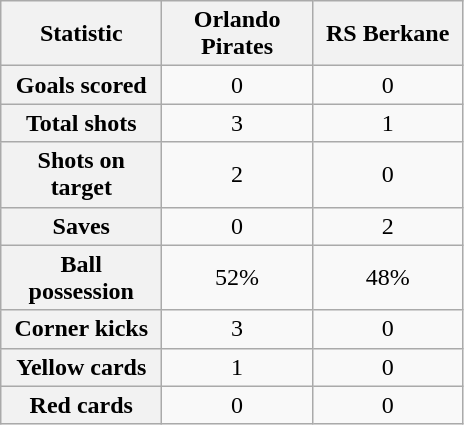<table class="wikitable plainrowheaders" style="text-align:center">
<tr>
<th scope="col" style="width:100px">Statistic</th>
<th scope="col" style="width:93px">Orlando Pirates</th>
<th scope="col" style="width:93px">RS Berkane</th>
</tr>
<tr>
<th scope=row>Goals scored</th>
<td>0</td>
<td>0</td>
</tr>
<tr>
<th scope=row>Total shots</th>
<td>3</td>
<td>1</td>
</tr>
<tr>
<th scope=row>Shots on target</th>
<td>2</td>
<td>0</td>
</tr>
<tr>
<th scope=row>Saves</th>
<td>0</td>
<td>2</td>
</tr>
<tr>
<th scope=row>Ball possession</th>
<td>52%</td>
<td>48%</td>
</tr>
<tr>
<th scope=row>Corner kicks</th>
<td>3</td>
<td>0</td>
</tr>
<tr>
<th scope=row>Yellow cards</th>
<td>1</td>
<td>0</td>
</tr>
<tr>
<th scope=row>Red cards</th>
<td>0</td>
<td>0</td>
</tr>
</table>
